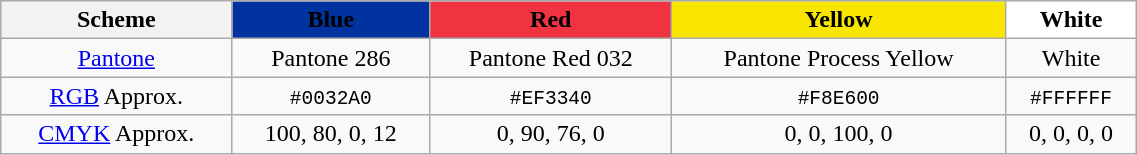<table class=wikitable width=60% style="text-align:center;">
<tr>
<th>Scheme</th>
<th style="background:#0032A0">Blue</th>
<th style="background:#EF3340">Red</th>
<th style="background:#F8E600">Yellow</th>
<th style="background:#FFFFFF">White</th>
</tr>
<tr>
<td><a href='#'>Pantone</a></td>
<td>Pantone 286</td>
<td>Pantone Red 032</td>
<td>Pantone Process Yellow</td>
<td>White</td>
</tr>
<tr>
<td><a href='#'>RGB</a> Approx.</td>
<td><code>#0032A0</code></td>
<td><code>#EF3340</code></td>
<td><code>#F8E600</code></td>
<td><code>#FFFFFF</code></td>
</tr>
<tr>
<td><a href='#'>CMYK</a> Approx.</td>
<td>100, 80, 0, 12</td>
<td>0, 90, 76, 0</td>
<td>0, 0, 100, 0</td>
<td>0, 0, 0, 0</td>
</tr>
</table>
